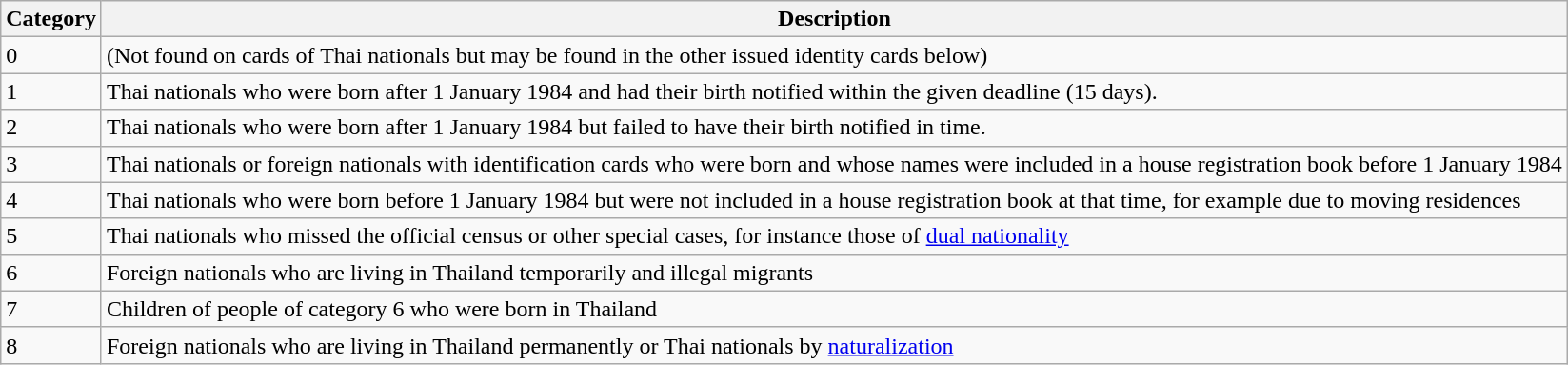<table class="wikitable">
<tr>
<th>Category</th>
<th>Description</th>
</tr>
<tr>
<td>0</td>
<td>(Not found on cards of Thai nationals but may be found in the other issued identity cards below)</td>
</tr>
<tr>
<td>1</td>
<td>Thai nationals who were born after 1 January 1984 and had their birth notified within the given deadline (15 days).</td>
</tr>
<tr>
<td>2</td>
<td>Thai nationals who were born after 1 January 1984 but failed to have their birth notified in time.</td>
</tr>
<tr>
<td>3</td>
<td>Thai nationals or foreign nationals with identification cards who were born and whose names were included in a house registration book before 1 January 1984</td>
</tr>
<tr>
<td>4</td>
<td>Thai nationals who were born before 1 January 1984 but were not included in a house registration book at that time, for example due to moving residences</td>
</tr>
<tr>
<td>5</td>
<td>Thai nationals who missed the official census or other special cases, for instance those of <a href='#'>dual nationality</a></td>
</tr>
<tr>
<td>6</td>
<td>Foreign nationals who are living in Thailand temporarily and illegal migrants</td>
</tr>
<tr>
<td>7</td>
<td>Children of people of category 6 who were born in Thailand</td>
</tr>
<tr>
<td>8</td>
<td>Foreign nationals who are living in Thailand permanently or Thai nationals by <a href='#'>naturalization</a></td>
</tr>
</table>
